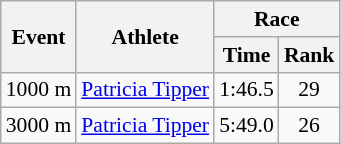<table class="wikitable" border="1" style="font-size:90%">
<tr>
<th rowspan=2>Event</th>
<th rowspan=2>Athlete</th>
<th colspan=2>Race</th>
</tr>
<tr>
<th>Time</th>
<th>Rank</th>
</tr>
<tr>
<td>1000 m</td>
<td><a href='#'>Patricia Tipper</a></td>
<td align=center>1:46.5</td>
<td align=center>29</td>
</tr>
<tr>
<td>3000 m</td>
<td><a href='#'>Patricia Tipper</a></td>
<td align=center>5:49.0</td>
<td align=center>26</td>
</tr>
</table>
